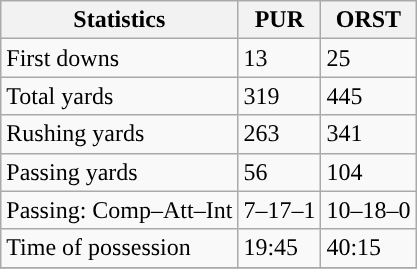<table class="wikitable" style="float: left;">
<tr>
<th>Statistics</th>
<th>PUR</th>
<th>ORST</th>
</tr>
<tr>
<td>First downs</td>
<td>13</td>
<td>25</td>
</tr>
<tr>
<td>Total yards</td>
<td>319</td>
<td>445</td>
</tr>
<tr>
<td>Rushing yards</td>
<td>263</td>
<td>341</td>
</tr>
<tr>
<td>Passing yards</td>
<td>56</td>
<td>104</td>
</tr>
<tr>
<td>Passing: Comp–Att–Int</td>
<td>7–17–1</td>
<td>10–18–0</td>
</tr>
<tr>
<td>Time of possession</td>
<td>19:45</td>
<td>40:15</td>
</tr>
<tr>
</tr>
</table>
